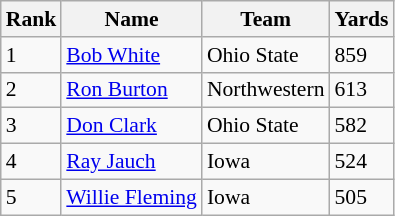<table class="wikitable" style="font-size: 90%">
<tr>
<th>Rank</th>
<th>Name</th>
<th>Team</th>
<th>Yards</th>
</tr>
<tr>
<td>1</td>
<td><a href='#'>Bob White</a></td>
<td>Ohio State</td>
<td>859</td>
</tr>
<tr>
<td>2</td>
<td><a href='#'>Ron Burton</a></td>
<td>Northwestern</td>
<td>613</td>
</tr>
<tr>
<td>3</td>
<td><a href='#'>Don Clark</a></td>
<td>Ohio State</td>
<td>582</td>
</tr>
<tr>
<td>4</td>
<td><a href='#'>Ray Jauch</a></td>
<td>Iowa</td>
<td>524</td>
</tr>
<tr>
<td>5</td>
<td><a href='#'>Willie Fleming</a></td>
<td>Iowa</td>
<td>505</td>
</tr>
</table>
